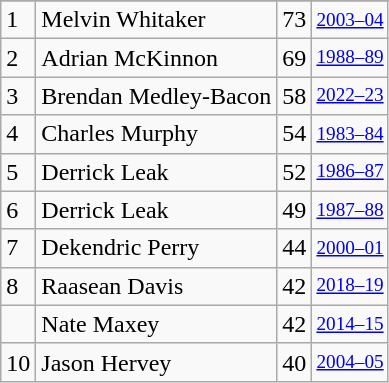<table class="wikitable">
<tr>
</tr>
<tr>
<td>1</td>
<td>Melvin Whitaker</td>
<td>73</td>
<td style="font-size:80%;"><a href='#'>2003–04</a></td>
</tr>
<tr>
<td>2</td>
<td>Adrian McKinnon</td>
<td>69</td>
<td style="font-size:80%;"><a href='#'>1988–89</a></td>
</tr>
<tr>
<td>3</td>
<td>Brendan Medley-Bacon</td>
<td>58</td>
<td style="font-size:80%;"><a href='#'>2022–23</a></td>
</tr>
<tr>
<td>4</td>
<td>Charles Murphy</td>
<td>54</td>
<td style="font-size:80%;"><a href='#'>1983–84</a></td>
</tr>
<tr>
<td>5</td>
<td>Derrick Leak</td>
<td>52</td>
<td style="font-size:80%;"><a href='#'>1986–87</a></td>
</tr>
<tr>
<td>6</td>
<td>Derrick Leak</td>
<td>49</td>
<td style="font-size:80%;"><a href='#'>1987–88</a></td>
</tr>
<tr>
<td>7</td>
<td>Dekendric Perry</td>
<td>44</td>
<td style="font-size:80%;"><a href='#'>2000–01</a></td>
</tr>
<tr>
<td>8</td>
<td>Raasean Davis</td>
<td>42</td>
<td style="font-size:80%;"><a href='#'>2018–19</a></td>
</tr>
<tr>
<td></td>
<td>Nate Maxey</td>
<td>42</td>
<td style="font-size:80%;"><a href='#'>2014–15</a></td>
</tr>
<tr>
<td>10</td>
<td>Jason Hervey</td>
<td>40</td>
<td style="font-size:80%;"><a href='#'>2004–05</a></td>
</tr>
</table>
